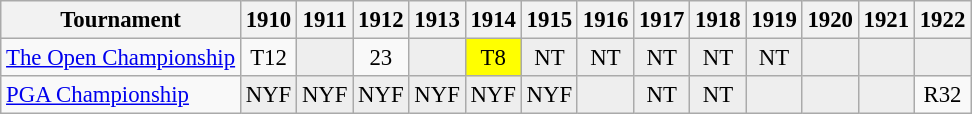<table class="wikitable" style="font-size:95%;text-align:center;">
<tr>
<th>Tournament</th>
<th>1910</th>
<th>1911</th>
<th>1912</th>
<th>1913</th>
<th>1914</th>
<th>1915</th>
<th>1916</th>
<th>1917</th>
<th>1918</th>
<th>1919</th>
<th>1920</th>
<th>1921</th>
<th>1922</th>
</tr>
<tr>
<td align=left><a href='#'>The Open Championship</a></td>
<td>T12</td>
<td style="background:#eeeeee;"></td>
<td>23</td>
<td style="background:#eeeeee;"></td>
<td style="background:yellow;">T8</td>
<td style="background:#eeeeee;">NT</td>
<td style="background:#eeeeee;">NT</td>
<td style="background:#eeeeee;">NT</td>
<td style="background:#eeeeee;">NT</td>
<td style="background:#eeeeee;">NT</td>
<td style="background:#eeeeee;"></td>
<td style="background:#eeeeee;"></td>
<td style="background:#eeeeee;"></td>
</tr>
<tr>
<td align=left><a href='#'>PGA Championship</a></td>
<td style="background:#eeeeee;">NYF</td>
<td style="background:#eeeeee;">NYF</td>
<td style="background:#eeeeee;">NYF</td>
<td style="background:#eeeeee;">NYF</td>
<td style="background:#eeeeee;">NYF</td>
<td style="background:#eeeeee;">NYF</td>
<td style="background:#eeeeee;"></td>
<td style="background:#eeeeee;">NT</td>
<td style="background:#eeeeee;">NT</td>
<td style="background:#eeeeee;"></td>
<td style="background:#eeeeee;"></td>
<td style="background:#eeeeee;"></td>
<td>R32</td>
</tr>
</table>
